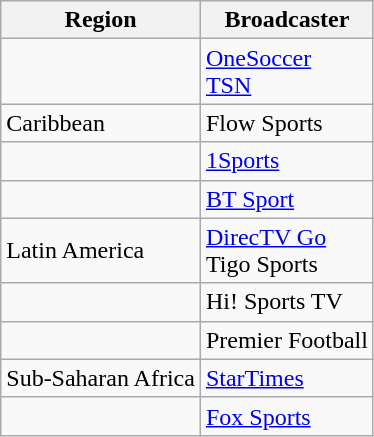<table class="wikitable">
<tr>
<th>Region</th>
<th>Broadcaster</th>
</tr>
<tr>
<td></td>
<td><a href='#'>OneSoccer</a><br><a href='#'>TSN</a></td>
</tr>
<tr>
<td>Caribbean</td>
<td>Flow Sports</td>
</tr>
<tr>
<td></td>
<td><a href='#'>1Sports</a></td>
</tr>
<tr>
<td></td>
<td><a href='#'>BT Sport</a></td>
</tr>
<tr>
<td>Latin America</td>
<td><a href='#'>DirecTV Go</a><br>Tigo Sports</td>
</tr>
<tr>
<td></td>
<td>Hi! Sports TV</td>
</tr>
<tr>
<td></td>
<td>Premier Football</td>
</tr>
<tr>
<td>Sub-Saharan Africa</td>
<td><a href='#'>StarTimes</a></td>
</tr>
<tr>
<td></td>
<td><a href='#'>Fox Sports</a></td>
</tr>
</table>
